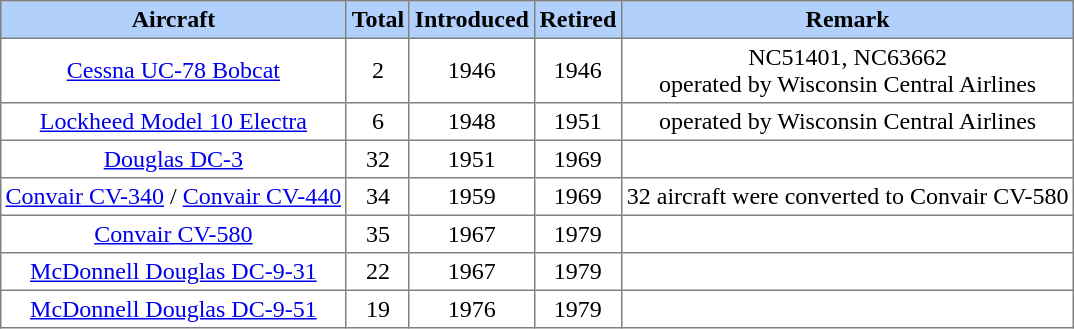<table class="toccolours" border="1" cellpadding="3" style="border-collapse:collapse; margin:auto; text-align:center">
<tr style="background:#B1D1FC ;color:black;">
<th><span>Aircraft</span></th>
<th><span>Total</span></th>
<th><span>Introduced</span></th>
<th><span>Retired</span></th>
<th><span>Remark</span></th>
</tr>
<tr>
<td><a href='#'>Cessna UC-78 Bobcat</a></td>
<td>2</td>
<td>1946</td>
<td>1946</td>
<td>NC51401, NC63662<br>operated by Wisconsin Central Airlines</td>
</tr>
<tr>
<td><a href='#'>Lockheed Model 10 Electra</a></td>
<td>6</td>
<td>1948</td>
<td>1951</td>
<td>operated by Wisconsin Central Airlines</td>
</tr>
<tr>
<td><a href='#'>Douglas DC-3</a></td>
<td>32</td>
<td>1951</td>
<td>1969</td>
<td></td>
</tr>
<tr>
<td><a href='#'>Convair CV-340</a> / <a href='#'>Convair CV-440</a></td>
<td>34</td>
<td>1959</td>
<td>1969</td>
<td>32 aircraft were converted to Convair CV-580</td>
</tr>
<tr>
<td><a href='#'>Convair CV-580</a></td>
<td>35</td>
<td>1967</td>
<td>1979</td>
<td></td>
</tr>
<tr>
<td><a href='#'>McDonnell Douglas DC-9-31</a></td>
<td>22</td>
<td>1967</td>
<td>1979</td>
<td></td>
</tr>
<tr>
<td><a href='#'>McDonnell Douglas DC-9-51</a></td>
<td>19</td>
<td>1976</td>
<td>1979</td>
<td></td>
</tr>
</table>
